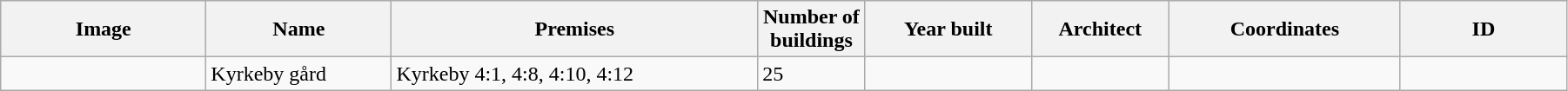<table class="wikitable" width="95%">
<tr>
<th width="150">Image</th>
<th>Name</th>
<th>Premises</th>
<th width="75">Number of<br>buildings</th>
<th width="120">Year built</th>
<th>Architect</th>
<th width="170">Coordinates</th>
<th width="120">ID</th>
</tr>
<tr>
<td></td>
<td>Kyrkeby gård</td>
<td>Kyrkeby 4:1, 4:8, 4:10, 4:12</td>
<td>25</td>
<td></td>
<td></td>
<td></td>
<td></td>
</tr>
</table>
